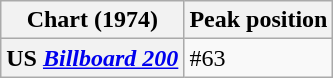<table class="wikitable">
<tr>
<th>Chart (1974)</th>
<th>Peak position</th>
</tr>
<tr>
<th><strong>US <em><a href='#'>Billboard 200</a></em></strong></th>
<td>#63</td>
</tr>
</table>
